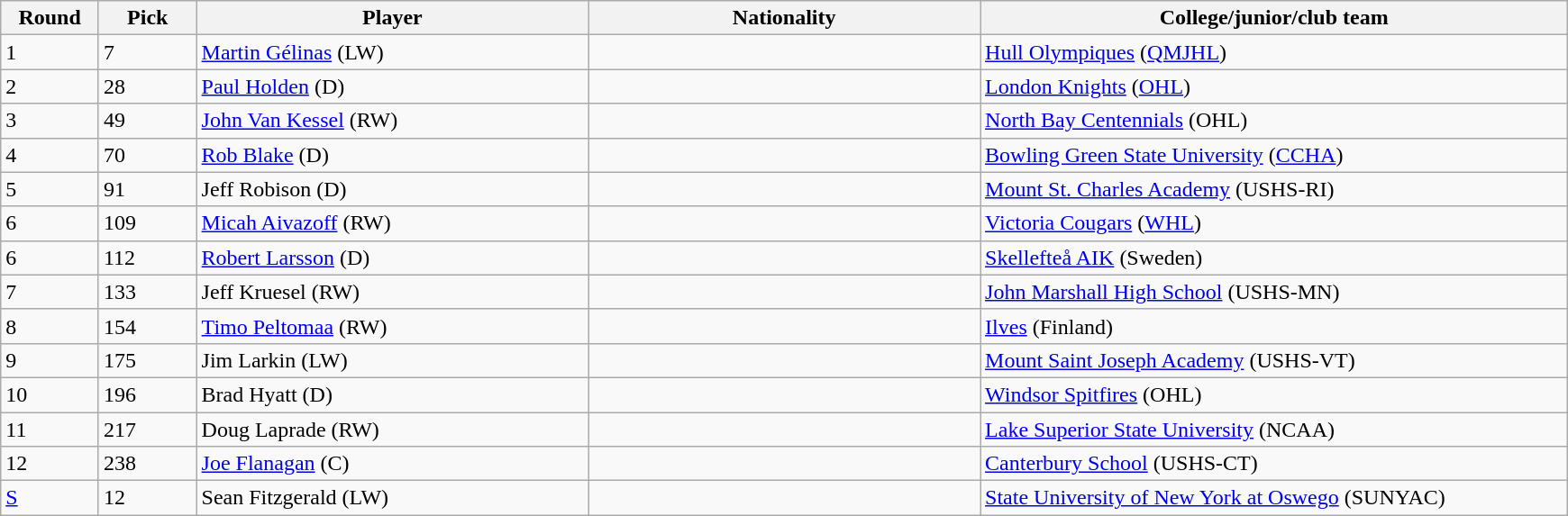<table class="wikitable">
<tr>
<th bgcolor="#DDDDFF" width="5%">Round</th>
<th bgcolor="#DDDDFF" width="5%">Pick</th>
<th bgcolor="#DDDDFF" width="20%">Player</th>
<th bgcolor="#DDDDFF" width="20%">Nationality</th>
<th bgcolor="#DDDDFF" width="30%">College/junior/club team</th>
</tr>
<tr>
<td>1</td>
<td>7</td>
<td><a href='#'>Martin Gélinas</a> (LW)</td>
<td></td>
<td><a href='#'>Hull Olympiques</a> (<a href='#'>QMJHL</a>)</td>
</tr>
<tr>
<td>2</td>
<td>28</td>
<td><a href='#'>Paul Holden</a> (D)</td>
<td></td>
<td><a href='#'>London Knights</a> (<a href='#'>OHL</a>)</td>
</tr>
<tr>
<td>3</td>
<td>49</td>
<td><a href='#'>John Van Kessel</a> (RW)</td>
<td></td>
<td><a href='#'>North Bay Centennials</a> (OHL)</td>
</tr>
<tr>
<td>4</td>
<td>70</td>
<td><a href='#'>Rob Blake</a> (D)</td>
<td></td>
<td><a href='#'>Bowling Green State University</a> (<a href='#'>CCHA</a>)</td>
</tr>
<tr>
<td>5</td>
<td>91</td>
<td>Jeff Robison (D)</td>
<td></td>
<td><a href='#'>Mount St. Charles Academy</a> (USHS-RI)</td>
</tr>
<tr>
<td>6</td>
<td>109</td>
<td><a href='#'>Micah Aivazoff</a> (RW)</td>
<td></td>
<td><a href='#'>Victoria Cougars</a> (<a href='#'>WHL</a>)</td>
</tr>
<tr>
<td>6</td>
<td>112</td>
<td><a href='#'>Robert Larsson</a> (D)</td>
<td></td>
<td><a href='#'>Skellefteå AIK</a> (Sweden)</td>
</tr>
<tr>
<td>7</td>
<td>133</td>
<td>Jeff Kruesel (RW)</td>
<td></td>
<td><a href='#'>John Marshall High School</a> (USHS-MN)</td>
</tr>
<tr>
<td>8</td>
<td>154</td>
<td><a href='#'>Timo Peltomaa</a> (RW)</td>
<td></td>
<td><a href='#'>Ilves</a> (Finland)</td>
</tr>
<tr>
<td>9</td>
<td>175</td>
<td>Jim Larkin (LW)</td>
<td></td>
<td><a href='#'>Mount Saint Joseph Academy</a> (USHS-VT)</td>
</tr>
<tr>
<td>10</td>
<td>196</td>
<td>Brad Hyatt (D)</td>
<td></td>
<td><a href='#'>Windsor Spitfires</a> (OHL)</td>
</tr>
<tr>
<td>11</td>
<td>217</td>
<td>Doug Laprade (RW)</td>
<td></td>
<td><a href='#'>Lake Superior State University</a> (NCAA)</td>
</tr>
<tr>
<td>12</td>
<td>238</td>
<td><a href='#'>Joe Flanagan</a> (C)</td>
<td></td>
<td><a href='#'>Canterbury School</a> (USHS-CT)</td>
</tr>
<tr>
<td><a href='#'>S</a></td>
<td>12</td>
<td>Sean Fitzgerald (LW)</td>
<td></td>
<td><a href='#'>State University of New York at Oswego</a> (SUNYAC)</td>
</tr>
</table>
